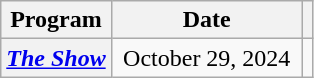<table class="wikitable plainrowheaders sortable" style="text-align:center">
<tr>
<th scope="col">Program </th>
<th width="120" scope="col">Date</th>
<th scope="col" class="unsortable"></th>
</tr>
<tr>
<th scope="row"><em><a href='#'>The Show</a></em></th>
<td>October 29, 2024</td>
<td></td>
</tr>
</table>
